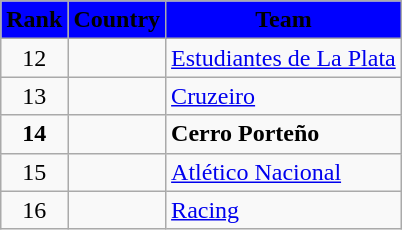<table class="wikitable" style="text-align: center;">
<tr>
<th style="background:blue"><span> Rank</span></th>
<th style="background:blue"><span> Country</span></th>
<th style="background:blue"><span> Team</span></th>
</tr>
<tr>
<td>12</td>
<td></td>
<td style="text-align: left;"><a href='#'>Estudiantes de La Plata</a></td>
</tr>
<tr>
<td>13</td>
<td></td>
<td style="text-align: left;"><a href='#'>Cruzeiro</a></td>
</tr>
<tr>
<td><strong>14</strong></td>
<td></td>
<td style="text-align: left;"><strong>Cerro Porteño</strong></td>
</tr>
<tr>
<td>15</td>
<td></td>
<td style="text-align: left;"><a href='#'>Atlético Nacional</a></td>
</tr>
<tr>
<td>16</td>
<td></td>
<td style="text-align: left;"><a href='#'>Racing</a></td>
</tr>
</table>
